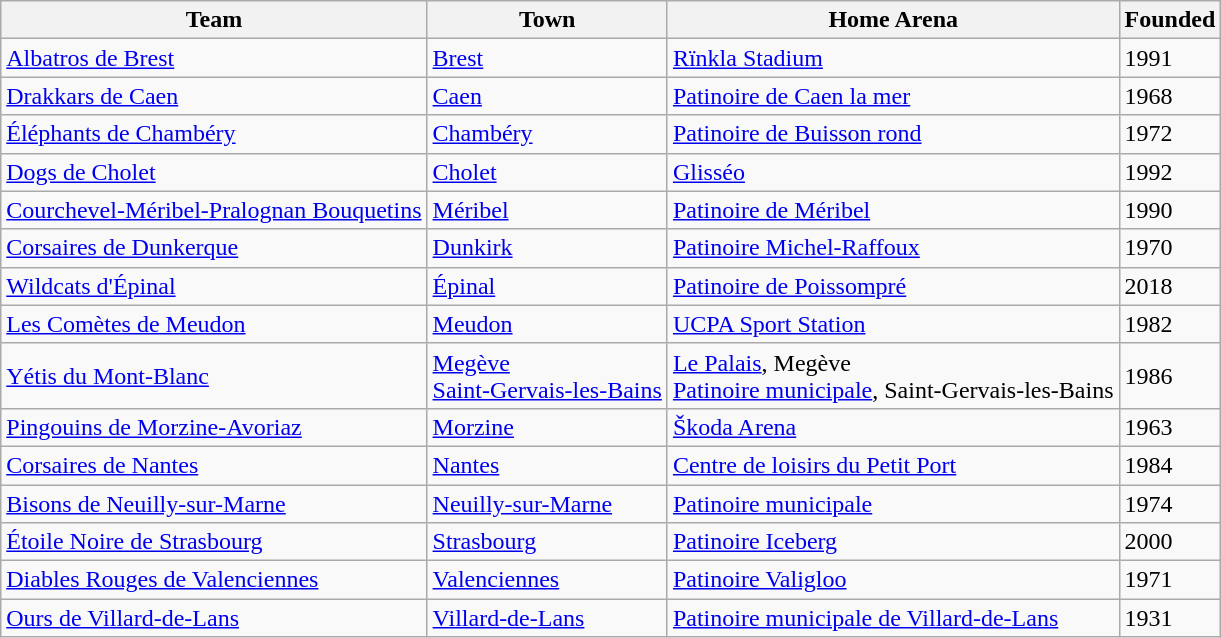<table class="wikitable sortable">
<tr>
<th>Team</th>
<th>Town</th>
<th>Home Arena</th>
<th>Founded</th>
</tr>
<tr>
<td><a href='#'>Albatros de Brest</a></td>
<td><a href='#'>Brest</a></td>
<td><a href='#'>Rïnkla Stadium</a></td>
<td>1991</td>
</tr>
<tr>
<td><a href='#'>Drakkars de Caen</a></td>
<td><a href='#'>Caen</a></td>
<td><a href='#'>Patinoire de Caen la mer</a></td>
<td>1968</td>
</tr>
<tr>
<td><a href='#'>Éléphants de Chambéry</a></td>
<td><a href='#'>Chambéry</a></td>
<td><a href='#'>Patinoire de Buisson rond</a></td>
<td>1972</td>
</tr>
<tr>
<td><a href='#'>Dogs de Cholet</a></td>
<td><a href='#'>Cholet</a></td>
<td><a href='#'>Glisséo</a></td>
<td>1992</td>
</tr>
<tr>
<td><a href='#'>Courchevel-Méribel-Pralognan Bouquetins</a></td>
<td><a href='#'>Méribel</a></td>
<td><a href='#'>Patinoire de Méribel</a></td>
<td>1990</td>
</tr>
<tr>
<td><a href='#'>Corsaires de Dunkerque</a></td>
<td><a href='#'>Dunkirk</a></td>
<td><a href='#'>Patinoire Michel-Raffoux</a></td>
<td>1970</td>
</tr>
<tr>
<td><a href='#'>Wildcats d'Épinal</a></td>
<td><a href='#'>Épinal</a></td>
<td><a href='#'>Patinoire de Poissompré</a></td>
<td>2018</td>
</tr>
<tr>
<td><a href='#'>Les Comètes de Meudon</a></td>
<td><a href='#'>Meudon</a></td>
<td><a href='#'>UCPA Sport Station</a></td>
<td>1982</td>
</tr>
<tr>
<td><a href='#'>Yétis du Mont-Blanc</a></td>
<td><a href='#'>Megève</a><br><a href='#'>Saint-Gervais-les-Bains</a></td>
<td><a href='#'>Le Palais</a>, Megève<br><a href='#'>Patinoire municipale</a>, Saint-Gervais-les-Bains</td>
<td>1986</td>
</tr>
<tr>
<td><a href='#'>Pingouins de Morzine-Avoriaz</a></td>
<td><a href='#'>Morzine</a></td>
<td><a href='#'>Škoda Arena</a></td>
<td>1963</td>
</tr>
<tr>
<td><a href='#'>Corsaires de Nantes</a></td>
<td><a href='#'>Nantes</a></td>
<td><a href='#'>Centre de loisirs du Petit Port</a></td>
<td>1984</td>
</tr>
<tr>
<td><a href='#'>Bisons de Neuilly-sur-Marne</a></td>
<td><a href='#'>Neuilly-sur-Marne</a></td>
<td><a href='#'>Patinoire municipale</a></td>
<td>1974</td>
</tr>
<tr>
<td><a href='#'>Étoile Noire de Strasbourg</a></td>
<td><a href='#'>Strasbourg</a></td>
<td><a href='#'>Patinoire Iceberg</a></td>
<td>2000</td>
</tr>
<tr>
<td><a href='#'>Diables Rouges de Valenciennes</a></td>
<td><a href='#'>Valenciennes</a></td>
<td><a href='#'>Patinoire Valigloo</a></td>
<td>1971</td>
</tr>
<tr>
<td><a href='#'>Ours de Villard-de-Lans</a></td>
<td><a href='#'>Villard-de-Lans</a></td>
<td><a href='#'>Patinoire municipale de Villard-de-Lans</a></td>
<td>1931</td>
</tr>
</table>
